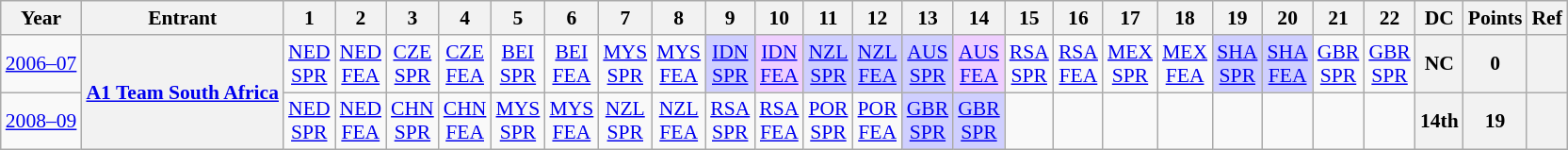<table class="wikitable" style="text-align:center; font-size:90%">
<tr>
<th>Year</th>
<th>Entrant</th>
<th>1</th>
<th>2</th>
<th>3</th>
<th>4</th>
<th>5</th>
<th>6</th>
<th>7</th>
<th>8</th>
<th>9</th>
<th>10</th>
<th>11</th>
<th>12</th>
<th>13</th>
<th>14</th>
<th>15</th>
<th>16</th>
<th>17</th>
<th>18</th>
<th>19</th>
<th>20</th>
<th>21</th>
<th>22</th>
<th>DC</th>
<th>Points</th>
<th>Ref</th>
</tr>
<tr>
<td><a href='#'>2006–07</a></td>
<th rowspan="2"><a href='#'>A1 Team South Africa</a></th>
<td><a href='#'>NED<br>SPR</a></td>
<td><a href='#'>NED<br>FEA</a></td>
<td><a href='#'>CZE<br>SPR</a></td>
<td><a href='#'>CZE<br>FEA</a></td>
<td><a href='#'>BEI<br>SPR</a></td>
<td><a href='#'>BEI<br>FEA</a></td>
<td><a href='#'>MYS<br>SPR</a></td>
<td><a href='#'>MYS<br>FEA</a></td>
<td style="background:#CFCFFF;"><a href='#'>IDN<br>SPR</a><br></td>
<td style="background:#EFCFFF;"><a href='#'>IDN<br>FEA</a><br></td>
<td style="background:#CFCFFF;"><a href='#'>NZL<br>SPR</a><br></td>
<td style="background:#CFCFFF;"><a href='#'>NZL<br>FEA</a><br></td>
<td style="background:#CFCFFF;"><a href='#'>AUS<br>SPR</a><br></td>
<td style="background:#EFCFFF;"><a href='#'>AUS<br>FEA</a><br></td>
<td><a href='#'>RSA<br>SPR</a></td>
<td><a href='#'>RSA<br>FEA</a></td>
<td><a href='#'>MEX<br>SPR</a></td>
<td><a href='#'>MEX<br>FEA</a></td>
<td style="background:#CFCFFF;"><a href='#'>SHA<br>SPR</a><br></td>
<td style="background:#CFCFFF;"><a href='#'>SHA<br>FEA</a><br></td>
<td><a href='#'>GBR<br>SPR</a></td>
<td><a href='#'>GBR<br>SPR</a></td>
<th>NC</th>
<th>0</th>
<th></th>
</tr>
<tr>
<td><a href='#'>2008–09</a></td>
<td><a href='#'>NED<br>SPR</a></td>
<td><a href='#'>NED<br>FEA</a></td>
<td><a href='#'>CHN<br>SPR</a></td>
<td><a href='#'>CHN<br>FEA</a></td>
<td><a href='#'>MYS<br>SPR</a></td>
<td><a href='#'>MYS<br>FEA</a></td>
<td><a href='#'>NZL<br>SPR</a></td>
<td><a href='#'>NZL<br>FEA</a></td>
<td><a href='#'>RSA<br>SPR</a></td>
<td><a href='#'>RSA<br>FEA</a></td>
<td><a href='#'>POR<br>SPR</a></td>
<td><a href='#'>POR<br>FEA</a></td>
<td style="background:#CFCFFF;"><a href='#'>GBR<br>SPR</a><br></td>
<td style="background:#CFCFFF;"><a href='#'>GBR<br>SPR</a><br></td>
<td></td>
<td></td>
<td></td>
<td></td>
<td></td>
<td></td>
<td></td>
<td></td>
<th>14th</th>
<th>19</th>
<th></th>
</tr>
</table>
